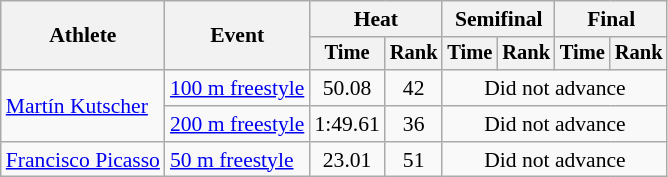<table class=wikitable style="font-size:90%">
<tr>
<th rowspan="2">Athlete</th>
<th rowspan="2">Event</th>
<th colspan="2">Heat</th>
<th colspan="2">Semifinal</th>
<th colspan="2">Final</th>
</tr>
<tr style="font-size:95%">
<th>Time</th>
<th>Rank</th>
<th>Time</th>
<th>Rank</th>
<th>Time</th>
<th>Rank</th>
</tr>
<tr align=center>
<td align=left rowspan=2><a href='#'>Martín Kutscher</a></td>
<td align=left><a href='#'>100 m freestyle</a></td>
<td>50.08</td>
<td>42</td>
<td colspan=4>Did not advance</td>
</tr>
<tr align=center>
<td align=left><a href='#'>200 m freestyle</a></td>
<td>1:49.61</td>
<td>36</td>
<td colspan=4>Did not advance</td>
</tr>
<tr align=center>
<td align=left><a href='#'>Francisco Picasso</a></td>
<td align=left><a href='#'>50 m freestyle</a></td>
<td>23.01</td>
<td>51</td>
<td colspan=4>Did not advance</td>
</tr>
</table>
